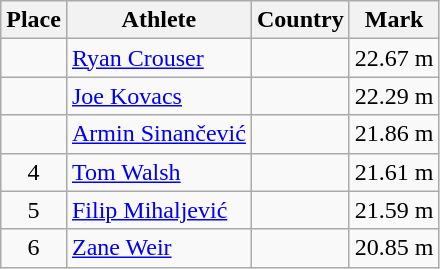<table class="wikitable">
<tr>
<th>Place</th>
<th>Athlete</th>
<th>Country</th>
<th>Mark</th>
</tr>
<tr>
<td align=center></td>
<td><a href='#'>Ryan Crouser</a></td>
<td></td>
<td>22.67 m</td>
</tr>
<tr>
<td align=center></td>
<td><a href='#'>Joe Kovacs</a></td>
<td></td>
<td>22.29 m</td>
</tr>
<tr>
<td align=center></td>
<td><a href='#'>Armin Sinančević</a></td>
<td></td>
<td>21.86 m</td>
</tr>
<tr>
<td align=center>4</td>
<td><a href='#'>Tom Walsh</a></td>
<td></td>
<td>21.61 m</td>
</tr>
<tr>
<td align=center>5</td>
<td><a href='#'>Filip Mihaljević</a></td>
<td></td>
<td>21.59 m</td>
</tr>
<tr>
<td align=center>6</td>
<td><a href='#'>Zane Weir</a></td>
<td></td>
<td>20.85 m</td>
</tr>
</table>
